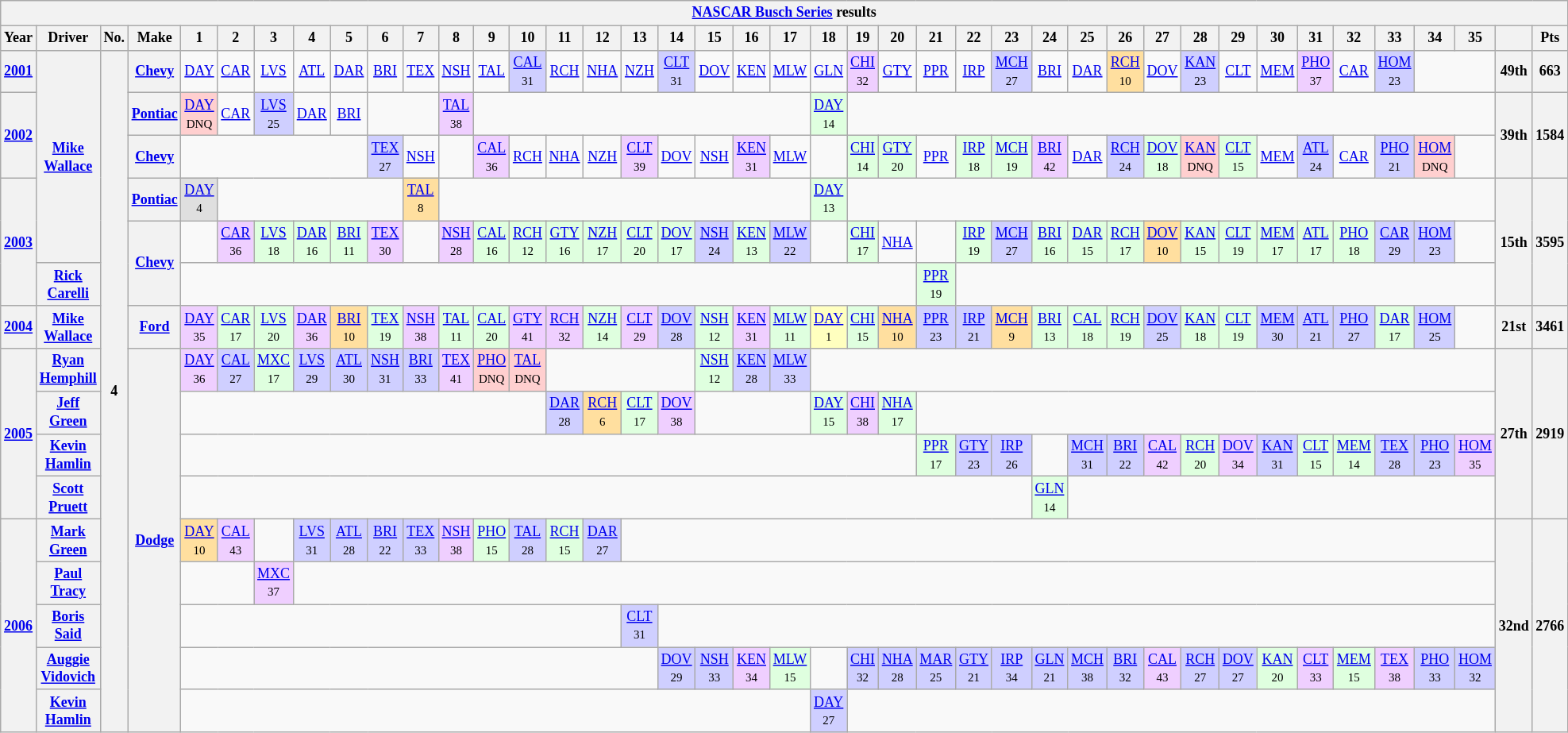<table class="wikitable" style="text-align:center; font-size:75%">
<tr>
<th colspan=42><a href='#'>NASCAR Busch Series</a> results</th>
</tr>
<tr>
<th>Year</th>
<th>Driver</th>
<th>No.</th>
<th>Make</th>
<th>1</th>
<th>2</th>
<th>3</th>
<th>4</th>
<th>5</th>
<th>6</th>
<th>7</th>
<th>8</th>
<th>9</th>
<th>10</th>
<th>11</th>
<th>12</th>
<th>13</th>
<th>14</th>
<th>15</th>
<th>16</th>
<th>17</th>
<th>18</th>
<th>19</th>
<th>20</th>
<th>21</th>
<th>22</th>
<th>23</th>
<th>24</th>
<th>25</th>
<th>26</th>
<th>27</th>
<th>28</th>
<th>29</th>
<th>30</th>
<th>31</th>
<th>32</th>
<th>33</th>
<th>34</th>
<th>35</th>
<th></th>
<th>Pts</th>
</tr>
<tr>
<th><a href='#'>2001</a></th>
<th rowspan=5><a href='#'>Mike Wallace</a></th>
<th rowspan=16>4</th>
<th><a href='#'>Chevy</a></th>
<td><a href='#'>DAY</a></td>
<td><a href='#'>CAR</a></td>
<td><a href='#'>LVS</a></td>
<td><a href='#'>ATL</a></td>
<td><a href='#'>DAR</a></td>
<td><a href='#'>BRI</a></td>
<td><a href='#'>TEX</a></td>
<td><a href='#'>NSH</a></td>
<td><a href='#'>TAL</a></td>
<td style="background:#CFCFFF;"><a href='#'>CAL</a><br><small>31</small></td>
<td><a href='#'>RCH</a></td>
<td><a href='#'>NHA</a></td>
<td><a href='#'>NZH</a></td>
<td style="background:#CFCFFF;"><a href='#'>CLT</a><br><small>31</small></td>
<td><a href='#'>DOV</a></td>
<td><a href='#'>KEN</a></td>
<td><a href='#'>MLW</a></td>
<td><a href='#'>GLN</a></td>
<td style="background:#EFCFFF;"><a href='#'>CHI</a><br><small>32</small></td>
<td><a href='#'>GTY</a></td>
<td><a href='#'>PPR</a></td>
<td><a href='#'>IRP</a></td>
<td style="background:#CFCFFF;"><a href='#'>MCH</a><br><small>27</small></td>
<td><a href='#'>BRI</a></td>
<td><a href='#'>DAR</a></td>
<td style="background:#FFDF9F;"><a href='#'>RCH</a><br><small>10</small></td>
<td><a href='#'>DOV</a></td>
<td style="background:#CFCFFF;"><a href='#'>KAN</a><br><small>23</small></td>
<td><a href='#'>CLT</a></td>
<td><a href='#'>MEM</a></td>
<td style="background:#EFCFFF;"><a href='#'>PHO</a><br><small>37</small></td>
<td><a href='#'>CAR</a></td>
<td style="background:#CFCFFF;"><a href='#'>HOM</a><br><small>23</small></td>
<td colspan=2></td>
<th>49th</th>
<th>663</th>
</tr>
<tr>
<th rowspan=2><a href='#'>2002</a></th>
<th><a href='#'>Pontiac</a></th>
<td style="background:#FFCFCF;"><a href='#'>DAY</a><br><small>DNQ</small></td>
<td><a href='#'>CAR</a></td>
<td style="background:#CFCFFF;"><a href='#'>LVS</a><br><small>25</small></td>
<td><a href='#'>DAR</a></td>
<td><a href='#'>BRI</a></td>
<td colspan=2></td>
<td style="background:#EFCFFF;"><a href='#'>TAL</a><br><small>38</small></td>
<td colspan=9></td>
<td style="background:#DFFFDF;"><a href='#'>DAY</a><br><small>14</small></td>
<td colspan=17></td>
<th rowspan=2>39th</th>
<th rowspan=2>1584</th>
</tr>
<tr>
<th><a href='#'>Chevy</a></th>
<td colspan=5></td>
<td style="background:#CFCFFF;"><a href='#'>TEX</a><br><small>27</small></td>
<td><a href='#'>NSH</a></td>
<td colspan=1></td>
<td style="background:#EFCFFF;"><a href='#'>CAL</a><br><small>36</small></td>
<td><a href='#'>RCH</a></td>
<td><a href='#'>NHA</a></td>
<td><a href='#'>NZH</a></td>
<td style="background:#EFCFFF;"><a href='#'>CLT</a><br><small>39</small></td>
<td><a href='#'>DOV</a></td>
<td><a href='#'>NSH</a></td>
<td style="background:#EFCFFF;"><a href='#'>KEN</a><br><small>31</small></td>
<td><a href='#'>MLW</a></td>
<td colspan=1></td>
<td style="background:#DFFFDF;"><a href='#'>CHI</a><br><small>14</small></td>
<td style="background:#DFFFDF;"><a href='#'>GTY</a><br><small>20</small></td>
<td><a href='#'>PPR</a></td>
<td style="background:#DFFFDF;"><a href='#'>IRP</a><br><small>18</small></td>
<td style="background:#DFFFDF;"><a href='#'>MCH</a><br><small>19</small></td>
<td style="background:#EFCFFF;"><a href='#'>BRI</a><br><small>42</small></td>
<td><a href='#'>DAR</a></td>
<td style="background:#CFCFFF;"><a href='#'>RCH</a><br><small>24</small></td>
<td style="background:#DFFFDF;"><a href='#'>DOV</a><br><small>18</small></td>
<td style="background:#FFCFCF;"><a href='#'>KAN</a><br><small>DNQ</small></td>
<td style="background:#DFFFDF;"><a href='#'>CLT</a><br><small>15</small></td>
<td><a href='#'>MEM</a></td>
<td style="background:#CFCFFF;"><a href='#'>ATL</a><br><small>24</small></td>
<td><a href='#'>CAR</a></td>
<td style="background:#CFCFFF;"><a href='#'>PHO</a><br><small>21</small></td>
<td style="background:#FFCFCF;"><a href='#'>HOM</a><br><small>DNQ</small></td>
<td colspan=1></td>
</tr>
<tr>
<th rowspan=3><a href='#'>2003</a></th>
<th><a href='#'>Pontiac</a></th>
<td style="background:#DFDFDF;"><a href='#'>DAY</a><br><small>4</small></td>
<td colspan=5></td>
<td style="background:#FFDF9F;"><a href='#'>TAL</a><br><small>8</small></td>
<td colspan=10></td>
<td style="background:#DFFFDF;"><a href='#'>DAY</a><br><small>13</small></td>
<td colspan=17></td>
<th rowspan=3>15th</th>
<th rowspan=3>3595</th>
</tr>
<tr>
<th rowspan=2><a href='#'>Chevy</a></th>
<td colspan=1></td>
<td style="background:#EFCFFF;"><a href='#'>CAR</a><br><small>36</small></td>
<td style="background:#DFFFDF;"><a href='#'>LVS</a><br><small>18</small></td>
<td style="background:#DFFFDF;"><a href='#'>DAR</a><br><small>16</small></td>
<td style="background:#DFFFDF;"><a href='#'>BRI</a><br><small>11</small></td>
<td style="background:#EFCFFF;"><a href='#'>TEX</a><br><small>30</small></td>
<td colspan=1></td>
<td style="background:#EFCFFF;"><a href='#'>NSH</a><br><small>28</small></td>
<td style="background:#DFFFDF;"><a href='#'>CAL</a><br><small>16</small></td>
<td style="background:#DFFFDF;"><a href='#'>RCH</a><br><small>12</small></td>
<td style="background:#DFFFDF;"><a href='#'>GTY</a><br><small>16</small></td>
<td style="background:#DFFFDF;"><a href='#'>NZH</a><br><small>17</small></td>
<td style="background:#DFFFDF;"><a href='#'>CLT</a><br><small>20</small></td>
<td style="background:#DFFFDF;"><a href='#'>DOV</a><br><small>17</small></td>
<td style="background:#CFCFFF;"><a href='#'>NSH</a><br><small>24</small></td>
<td style="background:#DFFFDF;"><a href='#'>KEN</a><br><small>13</small></td>
<td style="background:#CFCFFF;"><a href='#'>MLW</a><br><small>22</small></td>
<td colspan=1></td>
<td style="background:#DFFFDF;"><a href='#'>CHI</a><br><small>17</small></td>
<td><a href='#'>NHA</a></td>
<td colspan=1></td>
<td style="background:#DFFFDF;"><a href='#'>IRP</a><br><small>19</small></td>
<td style="background:#CFCFFF;"><a href='#'>MCH</a><br><small>27</small></td>
<td style="background:#DFFFDF;"><a href='#'>BRI</a><br><small>16</small></td>
<td style="background:#DFFFDF;"><a href='#'>DAR</a><br><small>15</small></td>
<td style="background:#DFFFDF;"><a href='#'>RCH</a><br><small>17</small></td>
<td style="background:#FFDF9F;"><a href='#'>DOV</a><br><small>10</small></td>
<td style="background:#DFFFDF;"><a href='#'>KAN</a><br><small>15</small></td>
<td style="background:#DFFFDF;"><a href='#'>CLT</a><br><small>19</small></td>
<td style="background:#DFFFDF;"><a href='#'>MEM</a><br><small>17</small></td>
<td style="background:#DFFFDF;"><a href='#'>ATL</a><br><small>17</small></td>
<td style="background:#DFFFDF;"><a href='#'>PHO</a><br><small>18</small></td>
<td style="background:#CFCFFF;"><a href='#'>CAR</a><br><small>29</small></td>
<td style="background:#CFCFFF;"><a href='#'>HOM</a><br><small>23</small></td>
<td colspan=1></td>
</tr>
<tr>
<th><a href='#'>Rick Carelli</a></th>
<td colspan=20></td>
<td style="background:#DFFFDF;"><a href='#'>PPR</a><br><small>19</small></td>
<td colspan=14></td>
</tr>
<tr>
<th><a href='#'>2004</a></th>
<th><a href='#'>Mike Wallace</a></th>
<th><a href='#'>Ford</a></th>
<td style="background:#EFCFFF;"><a href='#'>DAY</a><br><small>35</small></td>
<td style="background:#DFFFDF;"><a href='#'>CAR</a><br><small>17</small></td>
<td style="background:#DFFFDF;"><a href='#'>LVS</a><br><small>20</small></td>
<td style="background:#EFCFFF;"><a href='#'>DAR</a><br><small>36</small></td>
<td style="background:#FFDF9F;"><a href='#'>BRI</a><br><small>10</small></td>
<td style="background:#DFFFDF;"><a href='#'>TEX</a><br><small>19</small></td>
<td style="background:#EFCFFF;"><a href='#'>NSH</a><br><small>38</small></td>
<td style="background:#DFFFDF;"><a href='#'>TAL</a><br><small>11</small></td>
<td style="background:#DFFFDF;"><a href='#'>CAL</a><br><small>20</small></td>
<td style="background:#EFCFFF;"><a href='#'>GTY</a><br><small>41</small></td>
<td style="background:#EFCFFF;"><a href='#'>RCH</a><br><small>32</small></td>
<td style="background:#DFFFDF;"><a href='#'>NZH</a><br><small>14</small></td>
<td style="background:#EFCFFF;"><a href='#'>CLT</a><br><small>29</small></td>
<td style="background:#CFCFFF;"><a href='#'>DOV</a><br><small>28</small></td>
<td style="background:#DFFFDF;"><a href='#'>NSH</a><br><small>12</small></td>
<td style="background:#EFCFFF;"><a href='#'>KEN</a><br><small>31</small></td>
<td style="background:#DFFFDF;"><a href='#'>MLW</a><br><small>11</small></td>
<td style="background:#FFFFBF;"><a href='#'>DAY</a><br><small>1</small></td>
<td style="background:#DFFFDF;"><a href='#'>CHI</a><br><small>15</small></td>
<td style="background:#FFDF9F;"><a href='#'>NHA</a><br><small>10</small></td>
<td style="background:#CFCFFF;"><a href='#'>PPR</a><br><small>23</small></td>
<td style="background:#CFCFFF;"><a href='#'>IRP</a><br><small>21</small></td>
<td style="background:#FFDF9F;"><a href='#'>MCH</a><br><small>9</small></td>
<td style="background:#DFFFDF;"><a href='#'>BRI</a><br><small>13</small></td>
<td style="background:#DFFFDF;"><a href='#'>CAL</a><br><small>18</small></td>
<td style="background:#DFFFDF;"><a href='#'>RCH</a><br><small>19</small></td>
<td style="background:#CFCFFF;"><a href='#'>DOV</a><br><small>25</small></td>
<td style="background:#DFFFDF;"><a href='#'>KAN</a><br><small>18</small></td>
<td style="background:#DFFFDF;"><a href='#'>CLT</a><br><small>19</small></td>
<td style="background:#CFCFFF;"><a href='#'>MEM</a><br><small>30</small></td>
<td style="background:#CFCFFF;"><a href='#'>ATL</a><br><small>21</small></td>
<td style="background:#CFCFFF;"><a href='#'>PHO</a><br><small>27</small></td>
<td style="background:#DFFFDF;"><a href='#'>DAR</a><br><small>17</small></td>
<td style="background:#CFCFFF;"><a href='#'>HOM</a><br><small>25</small></td>
<td colspan=1></td>
<th>21st</th>
<th>3461</th>
</tr>
<tr>
<th rowspan=4><a href='#'>2005</a></th>
<th><a href='#'>Ryan Hemphill</a></th>
<th rowspan=9><a href='#'>Dodge</a></th>
<td style="background:#EFCFFF;"><a href='#'>DAY</a><br><small>36</small></td>
<td style="background:#CFCFFF;"><a href='#'>CAL</a><br><small>27</small></td>
<td style="background:#DFFFDF;"><a href='#'>MXC</a><br><small>17</small></td>
<td style="background:#CFCFFF;"><a href='#'>LVS</a><br><small>29</small></td>
<td style="background:#CFCFFF;"><a href='#'>ATL</a><br><small>30</small></td>
<td style="background:#CFCFFF;"><a href='#'>NSH</a><br><small>31</small></td>
<td style="background:#CFCFFF;"><a href='#'>BRI</a><br><small>33</small></td>
<td style="background:#EFCFFF;"><a href='#'>TEX</a><br><small>41</small></td>
<td style="background:#FFCFCF;"><a href='#'>PHO</a><br><small>DNQ</small></td>
<td style="background:#FFCFCF;"><a href='#'>TAL</a><br><small>DNQ</small></td>
<td colspan=4></td>
<td style="background:#DFFFDF;"><a href='#'>NSH</a><br><small>12</small></td>
<td style="background:#CFCFFF;"><a href='#'>KEN</a><br><small>28</small></td>
<td style="background:#CFCFFF;"><a href='#'>MLW</a><br><small>33</small></td>
<td colspan=18></td>
<th rowspan=4>27th</th>
<th rowspan=4>2919</th>
</tr>
<tr>
<th><a href='#'>Jeff Green</a></th>
<td colspan=10></td>
<td style="background:#CFCFFF;"><a href='#'>DAR</a><br><small>28</small></td>
<td style="background:#FFDF9F;"><a href='#'>RCH</a><br><small>6</small></td>
<td style="background:#DFFFDF;"><a href='#'>CLT</a><br><small>17</small></td>
<td style="background:#EFCFFF;"><a href='#'>DOV</a><br><small>38</small></td>
<td colspan=3></td>
<td style="background:#DFFFDF;"><a href='#'>DAY</a><br><small>15</small></td>
<td style="background:#EFCFFF;"><a href='#'>CHI</a><br><small>38</small></td>
<td style="background:#DFFFDF;"><a href='#'>NHA</a><br><small>17</small></td>
<td colspan=15></td>
</tr>
<tr>
<th><a href='#'>Kevin Hamlin</a></th>
<td colspan=20></td>
<td style="background:#DFFFDF;"><a href='#'>PPR</a><br><small>17</small></td>
<td style="background:#CFCFFF;"><a href='#'>GTY</a><br><small>23</small></td>
<td style="background:#CFCFFF;"><a href='#'>IRP</a><br><small>26</small></td>
<td colspan=1></td>
<td style="background:#CFCFFF;"><a href='#'>MCH</a><br><small>31</small></td>
<td style="background:#CFCFFF;"><a href='#'>BRI</a><br><small>22</small></td>
<td style="background:#EFCFFF;"><a href='#'>CAL</a><br><small>42</small></td>
<td style="background:#DFFFDF;"><a href='#'>RCH</a><br><small>20</small></td>
<td style="background:#EFCFFF;"><a href='#'>DOV</a><br><small>34</small></td>
<td style="background:#CFCFFF;"><a href='#'>KAN</a><br><small>31</small></td>
<td style="background:#DFFFDF;"><a href='#'>CLT</a><br><small>15</small></td>
<td style="background:#DFFFDF;"><a href='#'>MEM</a><br><small>14</small></td>
<td style="background:#CFCFFF;"><a href='#'>TEX</a><br><small>28</small></td>
<td style="background:#CFCFFF;"><a href='#'>PHO</a><br><small>23</small></td>
<td style="background:#EFCFFF;"><a href='#'>HOM</a><br><small>35</small></td>
</tr>
<tr>
<th><a href='#'>Scott Pruett</a></th>
<td colspan=23></td>
<td style="background:#DFFFDF;"><a href='#'>GLN</a><br><small>14</small></td>
<td colspan=11></td>
</tr>
<tr>
<th rowspan=5><a href='#'>2006</a></th>
<th><a href='#'>Mark Green</a></th>
<td style="background:#FFDF9F;"><a href='#'>DAY</a><br><small>10</small></td>
<td style="background:#EFCFFF;"><a href='#'>CAL</a><br><small>43</small></td>
<td colspan=1></td>
<td style="background:#CFCFFF;"><a href='#'>LVS</a><br><small>31</small></td>
<td style="background:#CFCFFF;"><a href='#'>ATL</a><br><small>28</small></td>
<td style="background:#CFCFFF;"><a href='#'>BRI</a><br><small>22</small></td>
<td style="background:#CFCFFF;"><a href='#'>TEX</a><br><small>33</small></td>
<td style="background:#EFCFFF;"><a href='#'>NSH</a><br><small>38</small></td>
<td style="background:#DFFFDF;"><a href='#'>PHO</a><br><small>15</small></td>
<td style="background:#CFCFFF;"><a href='#'>TAL</a><br><small>28</small></td>
<td style="background:#DFFFDF;"><a href='#'>RCH</a><br><small>15</small></td>
<td style="background:#CFCFFF;"><a href='#'>DAR</a><br><small>27</small></td>
<td colspan=23></td>
<th rowspan=5>32nd</th>
<th rowspan=5>2766</th>
</tr>
<tr>
<th><a href='#'>Paul Tracy</a></th>
<td colspan=2></td>
<td style="background:#efcfff;"><a href='#'>MXC</a><br><small>37</small></td>
<td colspan=32></td>
</tr>
<tr>
<th><a href='#'>Boris Said</a></th>
<td colspan=12></td>
<td style="background:#CFCFFF;"><a href='#'>CLT</a><br><small>31</small></td>
<td colspan=22></td>
</tr>
<tr>
<th><a href='#'>Auggie Vidovich</a></th>
<td colspan=13></td>
<td style="background:#CFCFFF;"><a href='#'>DOV</a><br><small>29</small></td>
<td style="background:#CFCFFF;"><a href='#'>NSH</a><br><small>33</small></td>
<td style="background:#EFCFFF;"><a href='#'>KEN</a><br><small>34</small></td>
<td style="background:#DFFFDF;"><a href='#'>MLW</a><br><small>15</small></td>
<td colspan=1></td>
<td style="background:#CFCFFF;"><a href='#'>CHI</a><br><small>32</small></td>
<td style="background:#CFCFFF;"><a href='#'>NHA</a><br><small>28</small></td>
<td style="background:#CFCFFF;"><a href='#'>MAR</a><br><small>25</small></td>
<td style="background:#CFCFFF;"><a href='#'>GTY</a><br><small>21</small></td>
<td style="background:#CFCFFF;"><a href='#'>IRP</a><br><small>34</small></td>
<td style="background:#CFCFFF;"><a href='#'>GLN</a><br><small>21</small></td>
<td style="background:#CFCFFF;"><a href='#'>MCH</a><br><small>38</small></td>
<td style="background:#CFCFFF;"><a href='#'>BRI</a><br><small>32</small></td>
<td style="background:#EFCFFF;"><a href='#'>CAL</a><br><small>43</small></td>
<td style="background:#CFCFFF;"><a href='#'>RCH</a><br><small>27</small></td>
<td style="background:#CFCFFF;"><a href='#'>DOV</a><br><small>27</small></td>
<td style="background:#DFFFDF;"><a href='#'>KAN</a><br><small>20</small></td>
<td style="background:#EFCFFF;"><a href='#'>CLT</a><br><small>33</small></td>
<td style="background:#DFFFDF;"><a href='#'>MEM</a><br><small>15</small></td>
<td style="background:#EFCFFF;"><a href='#'>TEX</a><br><small>38</small></td>
<td style="background:#CFCFFF;"><a href='#'>PHO</a><br><small>33</small></td>
<td style="background:#CFCFFF;"><a href='#'>HOM</a><br><small>32</small></td>
</tr>
<tr>
<th><a href='#'>Kevin Hamlin</a></th>
<td colspan=17></td>
<td style="background:#CFCFFF;"><a href='#'>DAY</a><br><small>27</small></td>
<td colspan=17></td>
</tr>
</table>
